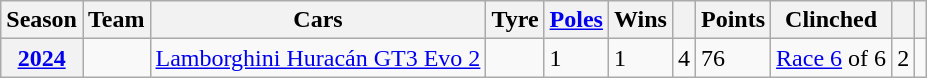<table class="wikitable sortable plainrowheaders"; text-align:center;">
<tr>
<th scope=col>Season</th>
<th scope=col>Team</th>
<th scope=col>Cars</th>
<th scope=col>Tyre</th>
<th scope=col><a href='#'>Poles</a></th>
<th scope=col>Wins</th>
<th scope=col></th>
<th scope=col>Points</th>
<th scope=col>Clinched</th>
<th scope=col></th>
<th scope=col class=unsortable></th>
</tr>
<tr>
<th scope=row style="text-align: center;"><a href='#'>2024</a></th>
<td></td>
<td><a href='#'>Lamborghini Huracán GT3 Evo 2</a></td>
<td></td>
<td>1</td>
<td>1</td>
<td>4</td>
<td>76</td>
<td><a href='#'>Race 6</a> of 6</td>
<td>2</td>
<td style="text-align:center;"></td>
</tr>
</table>
